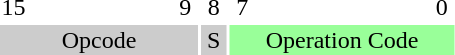<table style="text-align:center;">
<tr>
<td style="width:15px;">15</td>
<td style="width:15px;"></td>
<td style="width:15px;"></td>
<td style="width:15px;"></td>
<td style="width:15px;"></td>
<td style="width:15px;"></td>
<td style="width:15px;">9</td>
<td style="width:15px;">8</td>
<td style="width:15px;">7</td>
<td style="width:15px;"></td>
<td style="width:15px;"></td>
<td style="width:15px;"></td>
<td style="width:15px;"></td>
<td style="width:15px;"></td>
<td style="width:15px;"></td>
<td style="width:15px;">0</td>
</tr>
<tr>
<td colspan="7" style="background-color:#CCC;">Opcode</td>
<td colspan="1" style="background-color:#CCC;">S</td>
<td colspan="8" style="background-color:#9F9;">Operation Code</td>
</tr>
</table>
